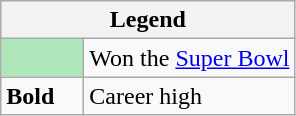<table class="wikitable mw-collapsible mw-collapsed">
<tr>
<th colspan="2">Legend</th>
</tr>
<tr>
<td style="background:#afe6ba; width:3em;"></td>
<td>Won the <a href='#'>Super Bowl</a></td>
</tr>
<tr>
<td><strong>Bold</strong></td>
<td>Career high</td>
</tr>
</table>
